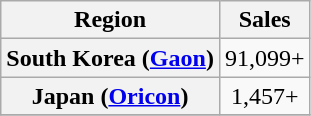<table class="wikitable plainrowheaders" style="text-align:center;" border="1">
<tr>
<th>Region</th>
<th>Sales</th>
</tr>
<tr>
<th scope="row">South Korea (<a href='#'>Gaon</a>)</th>
<td>91,099+</td>
</tr>
<tr>
<th scope="row">Japan (<a href='#'>Oricon</a>)</th>
<td>1,457+</td>
</tr>
<tr>
</tr>
</table>
